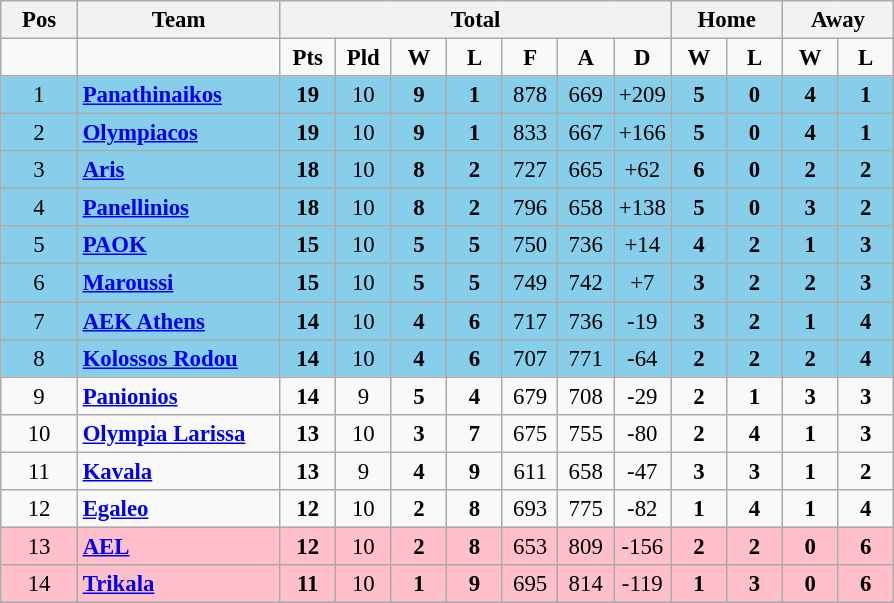<table {| class="wikitable" style="text-align: center; font-size:95%">
<tr>
<th width="44">Pos</th>
<th width="128">Team</th>
<th colspan=7>Total</th>
<th colspan=2>Home</th>
<th colspan=2>Away</th>
</tr>
<tr>
<td></td>
<td></td>
<td width="30"><strong>Pts</strong></td>
<td width="30"><strong>Pld</strong></td>
<td width="30"><strong>W</strong></td>
<td width="30"><strong>L</strong></td>
<td width="30"><strong>F</strong></td>
<td width="30"><strong>A</strong></td>
<td width="30"><strong>D</strong></td>
<td width="30"><strong>W</strong></td>
<td width="30"><strong>L</strong></td>
<td width="30"><strong>W</strong></td>
<td width="30"><strong>L</strong></td>
</tr>
<tr bgcolor="87ceeb">
<td>1</td>
<td align="left"><strong><a href='#'>Panathinaikos</a></strong></td>
<td><strong>19</strong></td>
<td>10</td>
<td><strong>9</strong></td>
<td><strong>1</strong></td>
<td>878</td>
<td>669</td>
<td>+209</td>
<td><strong>5</strong></td>
<td><strong>0</strong></td>
<td><strong>4</strong></td>
<td><strong>1</strong></td>
</tr>
<tr bgcolor="87ceeb">
<td>2</td>
<td align="left"><strong><a href='#'>Olympiacos</a></strong></td>
<td><strong>19</strong></td>
<td>10</td>
<td><strong>9</strong></td>
<td><strong>1</strong></td>
<td>833</td>
<td>667</td>
<td>+166</td>
<td><strong>5</strong></td>
<td><strong>0</strong></td>
<td><strong>4</strong></td>
<td><strong>1</strong></td>
</tr>
<tr bgcolor="87ceeb">
<td>3</td>
<td align="left"><strong><a href='#'>Aris</a></strong></td>
<td><strong>18</strong></td>
<td>10</td>
<td><strong>8</strong></td>
<td><strong>2</strong></td>
<td>727</td>
<td>665</td>
<td>+62</td>
<td><strong>6</strong></td>
<td><strong>0</strong></td>
<td><strong>2</strong></td>
<td><strong>2</strong></td>
</tr>
<tr bgcolor="87ceeb">
<td>4</td>
<td align="left"><strong><a href='#'>Panellinios</a></strong></td>
<td><strong>18</strong></td>
<td>10</td>
<td><strong>8</strong></td>
<td><strong>2</strong></td>
<td>796</td>
<td>658</td>
<td>+138</td>
<td><strong>5</strong></td>
<td><strong>0</strong></td>
<td><strong>3</strong></td>
<td><strong>2</strong></td>
</tr>
<tr bgcolor="87ceeb">
<td>5</td>
<td align="left"><strong><a href='#'>PAOK</a></strong></td>
<td><strong>15</strong></td>
<td>10</td>
<td><strong>5</strong></td>
<td><strong>5</strong></td>
<td>750</td>
<td>736</td>
<td>+14</td>
<td><strong>4</strong></td>
<td><strong>2</strong></td>
<td><strong>1</strong></td>
<td><strong>3</strong></td>
</tr>
<tr bgcolor="87ceeb">
<td>6</td>
<td align="left"><strong><a href='#'>Maroussi</a></strong></td>
<td><strong>15</strong></td>
<td>10</td>
<td><strong>5</strong></td>
<td><strong>5</strong></td>
<td>749</td>
<td>742</td>
<td>+7</td>
<td><strong>3</strong></td>
<td><strong>2</strong></td>
<td><strong>2</strong></td>
<td><strong>3</strong></td>
</tr>
<tr bgcolor="87ceeb">
<td>7</td>
<td align="left"><strong><a href='#'>AEK Athens</a></strong></td>
<td><strong>14</strong></td>
<td>10</td>
<td><strong>4</strong></td>
<td><strong>6</strong></td>
<td>717</td>
<td>736</td>
<td>-19</td>
<td><strong>3</strong></td>
<td><strong>2</strong></td>
<td><strong>1</strong></td>
<td><strong>4</strong></td>
</tr>
<tr bgcolor="87ceeb">
<td>8</td>
<td align="left"><strong><a href='#'>Kolossos Rodou</a></strong></td>
<td><strong>14</strong></td>
<td>10</td>
<td><strong>4</strong></td>
<td><strong>6</strong></td>
<td>707</td>
<td>771</td>
<td>-64</td>
<td><strong>2</strong></td>
<td><strong>2</strong></td>
<td><strong>2</strong></td>
<td><strong>4</strong></td>
</tr>
<tr>
<td>9</td>
<td align="left"><strong><a href='#'>Panionios</a></strong></td>
<td><strong>14</strong></td>
<td>9</td>
<td><strong>5</strong></td>
<td><strong>4</strong></td>
<td>679</td>
<td>708</td>
<td>-29</td>
<td><strong>2</strong></td>
<td><strong>1</strong></td>
<td><strong>3</strong></td>
<td><strong>3</strong></td>
</tr>
<tr>
<td>10</td>
<td align="left"><strong><a href='#'>Olympia Larissa</a></strong></td>
<td><strong>13</strong></td>
<td>10</td>
<td><strong>3</strong></td>
<td><strong>7</strong></td>
<td>675</td>
<td>755</td>
<td>-80</td>
<td><strong>2</strong></td>
<td><strong>4</strong></td>
<td><strong>1</strong></td>
<td><strong>3</strong></td>
</tr>
<tr>
<td>11</td>
<td align="left"><strong><a href='#'>Kavala</a></strong></td>
<td><strong>13</strong></td>
<td>9</td>
<td><strong>4</strong></td>
<td><strong>9</strong></td>
<td>611</td>
<td>658</td>
<td>-47</td>
<td><strong>3</strong></td>
<td><strong>3</strong></td>
<td><strong>1</strong></td>
<td><strong>2</strong></td>
</tr>
<tr>
<td>12</td>
<td align="left"><strong><a href='#'>Egaleo</a></strong></td>
<td><strong>12</strong></td>
<td>10</td>
<td><strong>2</strong></td>
<td><strong>8</strong></td>
<td>693</td>
<td>775</td>
<td>-82</td>
<td><strong>1</strong></td>
<td><strong>4</strong></td>
<td><strong>1</strong></td>
<td><strong>4</strong></td>
</tr>
<tr bgcolor="ffc0cb">
<td>13</td>
<td align="left"><strong><a href='#'>AEL</a></strong></td>
<td><strong>12</strong></td>
<td>10</td>
<td><strong>2</strong></td>
<td><strong>8</strong></td>
<td>653</td>
<td>809</td>
<td>-156</td>
<td><strong>2</strong></td>
<td><strong>2</strong></td>
<td><strong>0</strong></td>
<td><strong>6</strong></td>
</tr>
<tr bgcolor="ffc0cb">
<td>14</td>
<td align="left"><strong><a href='#'>Trikala</a></strong></td>
<td><strong>11</strong></td>
<td>10</td>
<td><strong>1</strong></td>
<td><strong>9</strong></td>
<td>695</td>
<td>814</td>
<td>-119</td>
<td><strong>1</strong></td>
<td><strong>3</strong></td>
<td><strong>0</strong></td>
<td><strong>6</strong></td>
</tr>
</table>
